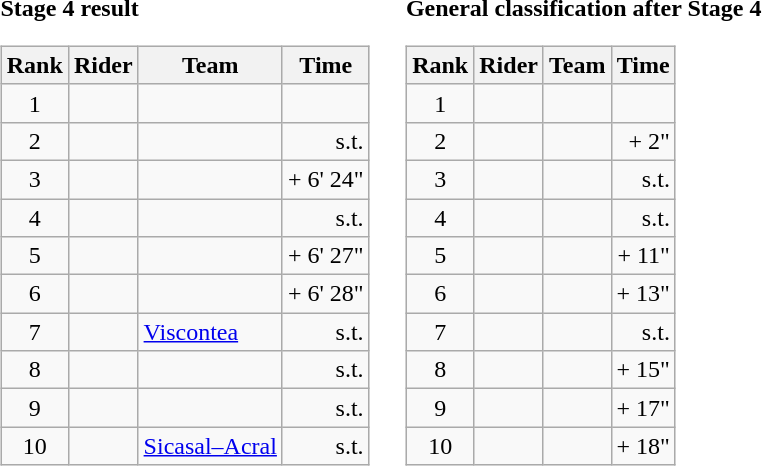<table>
<tr>
<td><strong>Stage 4 result</strong><br><table class="wikitable">
<tr>
<th scope="col">Rank</th>
<th scope="col">Rider</th>
<th scope="col">Team</th>
<th scope="col">Time</th>
</tr>
<tr>
<td style="text-align:center;">1</td>
<td></td>
<td></td>
<td style="text-align:right;"></td>
</tr>
<tr>
<td style="text-align:center;">2</td>
<td></td>
<td></td>
<td style="text-align:right;">s.t.</td>
</tr>
<tr>
<td style="text-align:center;">3</td>
<td></td>
<td></td>
<td style="text-align:right;">+ 6' 24"</td>
</tr>
<tr>
<td style="text-align:center;">4</td>
<td></td>
<td></td>
<td style="text-align:right;">s.t.</td>
</tr>
<tr>
<td style="text-align:center;">5</td>
<td></td>
<td></td>
<td style="text-align:right;">+ 6' 27"</td>
</tr>
<tr>
<td style="text-align:center;">6</td>
<td></td>
<td></td>
<td style="text-align:right;">+ 6' 28"</td>
</tr>
<tr>
<td style="text-align:center;">7</td>
<td></td>
<td><a href='#'>Viscontea</a></td>
<td style="text-align:right;">s.t.</td>
</tr>
<tr>
<td style="text-align:center;">8</td>
<td></td>
<td></td>
<td style="text-align:right;">s.t.</td>
</tr>
<tr>
<td style="text-align:center;">9</td>
<td></td>
<td></td>
<td style="text-align:right;">s.t.</td>
</tr>
<tr>
<td style="text-align:center;">10</td>
<td></td>
<td><a href='#'>Sicasal–Acral</a></td>
<td style="text-align:right;">s.t.</td>
</tr>
</table>
</td>
<td></td>
<td><strong>General classification after Stage 4</strong><br><table class="wikitable">
<tr>
<th scope="col">Rank</th>
<th scope="col">Rider</th>
<th scope="col">Team</th>
<th scope="col">Time</th>
</tr>
<tr>
<td style="text-align:center;">1</td>
<td></td>
<td></td>
<td style="text-align:right;"></td>
</tr>
<tr>
<td style="text-align:center;">2</td>
<td></td>
<td></td>
<td style="text-align:right;">+ 2"</td>
</tr>
<tr>
<td style="text-align:center;">3</td>
<td></td>
<td></td>
<td style="text-align:right;">s.t.</td>
</tr>
<tr>
<td style="text-align:center;">4</td>
<td></td>
<td></td>
<td style="text-align:right;">s.t.</td>
</tr>
<tr>
<td style="text-align:center;">5</td>
<td></td>
<td></td>
<td style="text-align:right;">+ 11"</td>
</tr>
<tr>
<td style="text-align:center;">6</td>
<td></td>
<td></td>
<td style="text-align:right;">+ 13"</td>
</tr>
<tr>
<td style="text-align:center;">7</td>
<td></td>
<td></td>
<td style="text-align:right;">s.t.</td>
</tr>
<tr>
<td style="text-align:center;">8</td>
<td></td>
<td></td>
<td style="text-align:right;">+ 15"</td>
</tr>
<tr>
<td style="text-align:center;">9</td>
<td></td>
<td></td>
<td style="text-align:right;">+ 17"</td>
</tr>
<tr>
<td style="text-align:center;">10</td>
<td></td>
<td></td>
<td style="text-align:right;">+ 18"</td>
</tr>
</table>
</td>
</tr>
</table>
